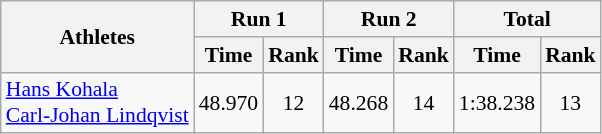<table class="wikitable" border="1" style="font-size:90%">
<tr>
<th rowspan="2">Athletes</th>
<th colspan="2">Run 1</th>
<th colspan="2">Run 2</th>
<th colspan="2">Total</th>
</tr>
<tr>
<th>Time</th>
<th>Rank</th>
<th>Time</th>
<th>Rank</th>
<th>Time</th>
<th>Rank</th>
</tr>
<tr>
<td><a href='#'>Hans Kohala</a><br><a href='#'>Carl-Johan Lindqvist</a></td>
<td align="center">48.970</td>
<td align="center">12</td>
<td align="center">48.268</td>
<td align="center">14</td>
<td align="center">1:38.238</td>
<td align="center">13</td>
</tr>
</table>
